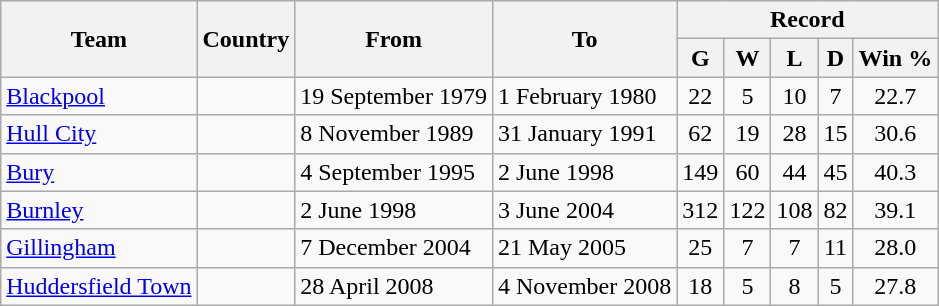<table class="wikitable" style="text-align: center">
<tr>
<th rowspan="2">Team</th>
<th rowspan="2">Country</th>
<th rowspan="2">From</th>
<th rowspan="2">To</th>
<th colspan="5">Record</th>
</tr>
<tr>
<th>G</th>
<th>W</th>
<th>L</th>
<th>D</th>
<th>Win %</th>
</tr>
<tr>
<td align=left><a href='#'>Blackpool</a></td>
<td></td>
<td align=left>19 September 1979</td>
<td align=left>1 February 1980</td>
<td>22</td>
<td>5</td>
<td>10</td>
<td>7</td>
<td>22.7</td>
</tr>
<tr>
<td align=left><a href='#'>Hull City</a></td>
<td></td>
<td align=left>8 November 1989</td>
<td align=left>31 January 1991</td>
<td>62</td>
<td>19</td>
<td>28</td>
<td>15</td>
<td>30.6</td>
</tr>
<tr>
<td align=left><a href='#'>Bury</a></td>
<td></td>
<td align=left>4 September 1995</td>
<td align=left>2 June 1998</td>
<td>149</td>
<td>60</td>
<td>44</td>
<td>45</td>
<td>40.3</td>
</tr>
<tr>
<td align=left><a href='#'>Burnley</a></td>
<td></td>
<td align=left>2 June 1998</td>
<td align=left>3 June 2004</td>
<td>312</td>
<td>122</td>
<td>108</td>
<td>82</td>
<td>39.1</td>
</tr>
<tr>
<td align=left><a href='#'>Gillingham</a></td>
<td></td>
<td align=left>7 December 2004</td>
<td align=left>21 May 2005</td>
<td>25</td>
<td>7</td>
<td>7</td>
<td>11</td>
<td>28.0</td>
</tr>
<tr>
<td align=left><a href='#'>Huddersfield Town</a></td>
<td></td>
<td align=left>28 April 2008</td>
<td align=left>4 November 2008</td>
<td>18</td>
<td>5</td>
<td>8</td>
<td>5</td>
<td>27.8</td>
</tr>
</table>
